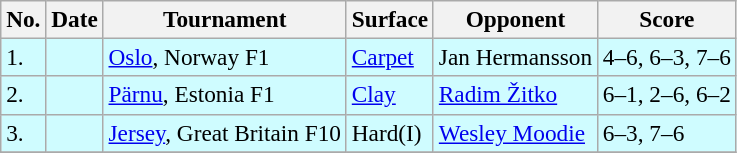<table class="unsortable wikitable" style=font-size:97%>
<tr>
<th scope="col" class="unsortable">No.</th>
<th scope="col">Date</th>
<th scope="col">Tournament</th>
<th scope="col">Surface</th>
<th scope="col">Opponent</th>
<th scope="col" class="unsortable">Score</th>
</tr>
<tr bgcolor=#cffcff>
<td>1.</td>
<td></td>
<td><a href='#'>Oslo</a>, Norway F1</td>
<td><a href='#'>Carpet</a></td>
<td> Jan Hermansson</td>
<td>4–6, 6–3, 7–6</td>
</tr>
<tr bgcolor=#cffcff>
<td>2.</td>
<td></td>
<td><a href='#'>Pärnu</a>, Estonia F1</td>
<td><a href='#'>Clay</a></td>
<td> <a href='#'>Radim Žitko</a></td>
<td>6–1, 2–6, 6–2</td>
</tr>
<tr bgcolor=#cffcff>
<td>3.</td>
<td></td>
<td><a href='#'>Jersey</a>, Great Britain F10</td>
<td>Hard(I)</td>
<td> <a href='#'>Wesley Moodie</a></td>
<td>6–3, 7–6</td>
</tr>
<tr>
</tr>
</table>
